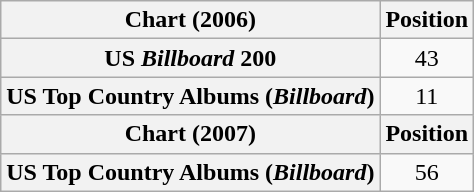<table class="wikitable plainrowheaders" style="text-align:center">
<tr>
<th scope="col">Chart (2006)</th>
<th scope="col">Position</th>
</tr>
<tr>
<th scope="row">US <em>Billboard</em> 200</th>
<td>43</td>
</tr>
<tr>
<th scope="row">US Top Country Albums (<em>Billboard</em>)</th>
<td>11</td>
</tr>
<tr>
<th scope="col">Chart (2007)</th>
<th scope="col">Position</th>
</tr>
<tr>
<th scope="row">US Top Country Albums (<em>Billboard</em>)</th>
<td>56</td>
</tr>
</table>
